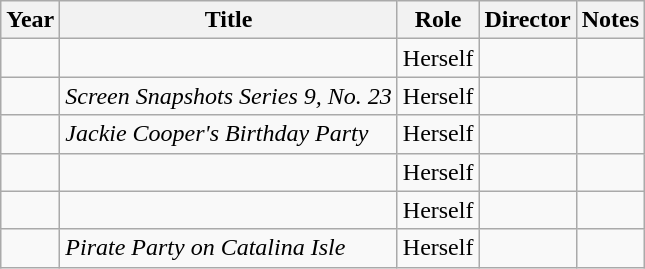<table class="wikitable unsortable">
<tr>
<th>Year</th>
<th>Title</th>
<th>Role</th>
<th>Director</th>
<th class="unsortable">Notes</th>
</tr>
<tr>
<td></td>
<td><em></em></td>
<td>Herself</td>
<td></td>
<td></td>
</tr>
<tr>
<td></td>
<td><em>Screen Snapshots Series 9, No. 23</em></td>
<td>Herself</td>
<td></td>
<td></td>
</tr>
<tr>
<td></td>
<td><em>Jackie Cooper's Birthday Party</em></td>
<td>Herself</td>
<td></td>
<td></td>
</tr>
<tr>
<td></td>
<td><em></em></td>
<td>Herself</td>
<td></td>
<td></td>
</tr>
<tr>
<td></td>
<td><em></em></td>
<td>Herself</td>
<td></td>
<td></td>
</tr>
<tr>
<td></td>
<td><em>Pirate Party on Catalina Isle</em></td>
<td>Herself</td>
<td></td>
<td></td>
</tr>
</table>
